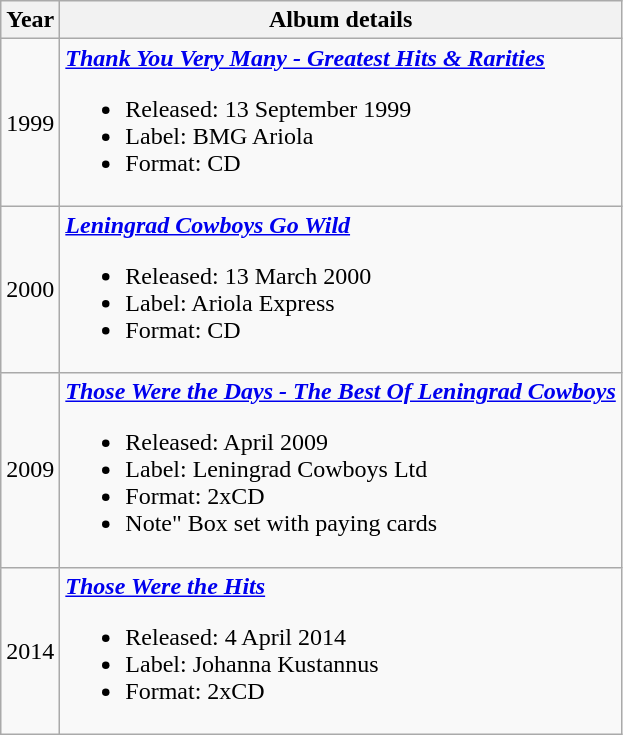<table class="wikitable">
<tr>
<th>Year</th>
<th>Album details</th>
</tr>
<tr>
<td>1999</td>
<td><strong><em><a href='#'>Thank You Very Many - Greatest Hits & Rarities</a></em></strong><br><ul><li>Released: 13 September 1999</li><li>Label: BMG Ariola </li><li>Format: CD</li></ul></td>
</tr>
<tr>
<td>2000</td>
<td><strong><em><a href='#'>Leningrad Cowboys Go Wild</a></em></strong><br><ul><li>Released: 13 March 2000</li><li>Label: Ariola Express </li><li>Format: CD</li></ul></td>
</tr>
<tr>
<td>2009</td>
<td><strong><em><a href='#'>Those Were the Days - The Best Of Leningrad Cowboys</a></em></strong><br><ul><li>Released: April 2009</li><li>Label: Leningrad Cowboys Ltd </li><li>Format: 2xCD</li><li>Note" Box set with paying cards</li></ul></td>
</tr>
<tr>
<td>2014</td>
<td><strong><em><a href='#'>Those Were the Hits</a></em></strong><br><ul><li>Released: 4 April 2014</li><li>Label: Johanna Kustannus </li><li>Format: 2xCD</li></ul></td>
</tr>
</table>
